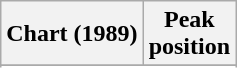<table class="wikitable sortable">
<tr>
<th align="left">Chart (1989)</th>
<th align="center">Peak<br>position</th>
</tr>
<tr>
</tr>
<tr>
</tr>
</table>
